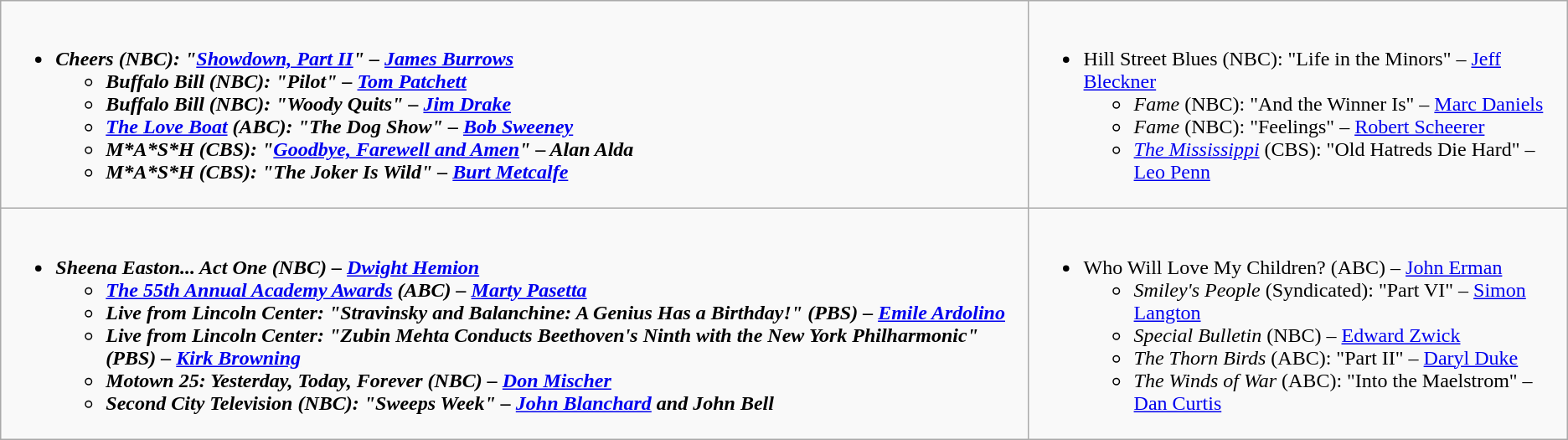<table class="wikitable">
<tr>
<td style="vertical-align:top;"><br><ul><li><strong><em>Cheers<em> (NBC): "<a href='#'>Showdown, Part II</a>" – <a href='#'>James Burrows</a><strong><ul><li></em>Buffalo Bill<em> (NBC): "Pilot" – <a href='#'>Tom Patchett</a></li><li></em>Buffalo Bill<em> (NBC): "Woody Quits" – <a href='#'>Jim Drake</a></li><li></em><a href='#'>The Love Boat</a><em> (ABC): "The Dog Show" – <a href='#'>Bob Sweeney</a></li><li></em>M*A*S*H<em> (CBS): "<a href='#'>Goodbye, Farewell and Amen</a>" – Alan Alda</li><li></em>M*A*S*H<em> (CBS): "The Joker Is Wild" – <a href='#'>Burt Metcalfe</a></li></ul></li></ul></td>
<td style="vertical-align:top;"><br><ul><li></em></strong>Hill Street Blues</em> (NBC): "Life in the Minors" – <a href='#'>Jeff Bleckner</a></strong><ul><li><em>Fame</em> (NBC): "And the Winner Is" – <a href='#'>Marc Daniels</a></li><li><em>Fame</em> (NBC): "Feelings" – <a href='#'>Robert Scheerer</a></li><li><em><a href='#'>The Mississippi</a></em> (CBS): "Old Hatreds Die Hard" – <a href='#'>Leo Penn</a></li></ul></li></ul></td>
</tr>
<tr>
<td style="vertical-align:top;"><br><ul><li><strong><em>Sheena Easton... Act One<em> (NBC) – <a href='#'>Dwight Hemion</a><strong><ul><li></em><a href='#'>The 55th Annual Academy Awards</a><em> (ABC) – <a href='#'>Marty Pasetta</a></li><li></em>Live from Lincoln Center<em>: "Stravinsky and Balanchine: A Genius Has a Birthday!" (PBS) – <a href='#'>Emile Ardolino</a></li><li></em>Live from Lincoln Center<em>: "Zubin Mehta Conducts Beethoven's Ninth with the New York Philharmonic" (PBS) – <a href='#'>Kirk Browning</a></li><li></em>Motown 25: Yesterday, Today, Forever<em> (NBC) – <a href='#'>Don Mischer</a></li><li></em>Second City Television<em> (NBC): "Sweeps Week" – <a href='#'>John Blanchard</a> and John Bell</li></ul></li></ul></td>
<td style="vertical-align:top;"><br><ul><li></em></strong>Who Will Love My Children?</em> (ABC) – <a href='#'>John Erman</a></strong><ul><li><em>Smiley's People</em> (Syndicated): "Part VI" – <a href='#'>Simon Langton</a></li><li><em>Special Bulletin</em> (NBC) – <a href='#'>Edward Zwick</a></li><li><em>The Thorn Birds</em> (ABC): "Part II" – <a href='#'>Daryl Duke</a></li><li><em>The Winds of War</em> (ABC): "Into the Maelstrom" – <a href='#'>Dan Curtis</a></li></ul></li></ul></td>
</tr>
</table>
